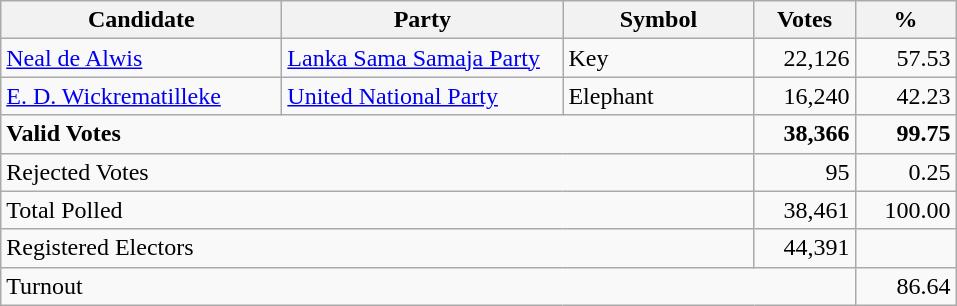<table class="wikitable" border="1" style="text-align:right;">
<tr>
<th align=left width="180">Candidate</th>
<th align=left width="180">Party</th>
<th align=left width="120">Symbol</th>
<th align=left width="60">Votes</th>
<th align=left width="60">%</th>
</tr>
<tr>
<td align=left><a href='#'>Neal de Alwis</a></td>
<td align=left><a href='#'>Lanka Sama Samaja Party</a></td>
<td align=left>Key</td>
<td align=right>22,126</td>
<td align=right>57.53</td>
</tr>
<tr>
<td align=left><a href='#'>E. D. Wickrematilleke</a></td>
<td align=left><a href='#'>United National Party</a></td>
<td align=left>Elephant</td>
<td align=right>16,240</td>
<td align=right>42.23</td>
</tr>
<tr>
<td align=left colspan=3><strong>Valid Votes</strong></td>
<td align=right><strong>38,366</strong></td>
<td align=right><strong>99.75</strong></td>
</tr>
<tr>
<td align=left colspan=3>Rejected Votes</td>
<td align=right>95</td>
<td align=right>0.25</td>
</tr>
<tr>
<td align=left colspan=3>Total Polled</td>
<td align=right>38,461</td>
<td align=right>100.00</td>
</tr>
<tr>
<td align=left colspan=3>Registered Electors</td>
<td align=right>44,391</td>
<td></td>
</tr>
<tr>
<td align=left colspan=4>Turnout</td>
<td align=right>86.64</td>
</tr>
</table>
